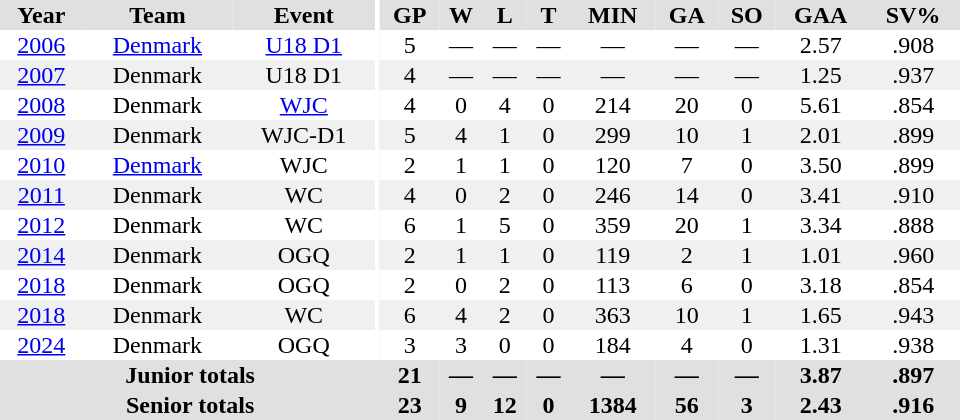<table border="0" cellpadding="1" cellspacing="0" ID="Table3" style="text-align:center; width:40em">
<tr ALIGN="center" bgcolor="#e0e0e0">
<th>Year</th>
<th>Team</th>
<th>Event</th>
<th rowspan="99" bgcolor="#ffffff"></th>
<th>GP</th>
<th>W</th>
<th>L</th>
<th>T</th>
<th>MIN</th>
<th>GA</th>
<th>SO</th>
<th>GAA</th>
<th>SV%</th>
</tr>
<tr>
<td><a href='#'>2006</a></td>
<td><a href='#'>Denmark</a></td>
<td><a href='#'>U18 D1</a></td>
<td>5</td>
<td>—</td>
<td>—</td>
<td>—</td>
<td>—</td>
<td>—</td>
<td>—</td>
<td>2.57</td>
<td>.908</td>
</tr>
<tr bgcolor=#f0f0f0>
<td><a href='#'>2007</a></td>
<td>Denmark</td>
<td>U18 D1</td>
<td>4</td>
<td>—</td>
<td>—</td>
<td>—</td>
<td>—</td>
<td>—</td>
<td>—</td>
<td>1.25</td>
<td>.937</td>
</tr>
<tr>
<td><a href='#'>2008</a></td>
<td>Denmark</td>
<td><a href='#'>WJC</a></td>
<td>4</td>
<td>0</td>
<td>4</td>
<td>0</td>
<td>214</td>
<td>20</td>
<td>0</td>
<td>5.61</td>
<td>.854</td>
</tr>
<tr bgcolor=#f0f0f0>
<td><a href='#'>2009</a></td>
<td>Denmark</td>
<td>WJC-D1</td>
<td>5</td>
<td>4</td>
<td>1</td>
<td>0</td>
<td>299</td>
<td>10</td>
<td>1</td>
<td>2.01</td>
<td>.899</td>
</tr>
<tr>
<td><a href='#'>2010</a></td>
<td><a href='#'>Denmark</a></td>
<td>WJC</td>
<td>2</td>
<td>1</td>
<td>1</td>
<td>0</td>
<td>120</td>
<td>7</td>
<td>0</td>
<td>3.50</td>
<td>.899</td>
</tr>
<tr bgcolor=#f0f0f0>
<td><a href='#'>2011</a></td>
<td>Denmark</td>
<td>WC</td>
<td>4</td>
<td>0</td>
<td>2</td>
<td>0</td>
<td>246</td>
<td>14</td>
<td>0</td>
<td>3.41</td>
<td>.910</td>
</tr>
<tr>
<td><a href='#'>2012</a></td>
<td>Denmark</td>
<td>WC</td>
<td>6</td>
<td>1</td>
<td>5</td>
<td>0</td>
<td>359</td>
<td>20</td>
<td>1</td>
<td>3.34</td>
<td>.888</td>
</tr>
<tr bgcolor=#f0f0f0>
<td><a href='#'>2014</a></td>
<td>Denmark</td>
<td>OGQ</td>
<td>2</td>
<td>1</td>
<td>1</td>
<td>0</td>
<td>119</td>
<td>2</td>
<td>1</td>
<td>1.01</td>
<td>.960</td>
</tr>
<tr>
<td><a href='#'>2018</a></td>
<td>Denmark</td>
<td>OGQ</td>
<td>2</td>
<td>0</td>
<td>2</td>
<td>0</td>
<td>113</td>
<td>6</td>
<td>0</td>
<td>3.18</td>
<td>.854</td>
</tr>
<tr bgcolor=#f0f0f0>
<td><a href='#'>2018</a></td>
<td>Denmark</td>
<td>WC</td>
<td>6</td>
<td>4</td>
<td>2</td>
<td>0</td>
<td>363</td>
<td>10</td>
<td>1</td>
<td>1.65</td>
<td>.943</td>
</tr>
<tr>
<td><a href='#'>2024</a></td>
<td>Denmark</td>
<td>OGQ</td>
<td>3</td>
<td>3</td>
<td>0</td>
<td>0</td>
<td>184</td>
<td>4</td>
<td>0</td>
<td>1.31</td>
<td>.938</td>
</tr>
<tr bgcolor=#e0e0e0>
<th colspan="4">Junior totals</th>
<th>21</th>
<th>—</th>
<th>—</th>
<th>—</th>
<th>—</th>
<th>—</th>
<th>—</th>
<th>3.87</th>
<th>.897</th>
</tr>
<tr bgcolor=#e0e0e0>
<th colspan="4">Senior totals</th>
<th>23</th>
<th>9</th>
<th>12</th>
<th>0</th>
<th>1384</th>
<th>56</th>
<th>3</th>
<th>2.43</th>
<th>.916</th>
</tr>
</table>
